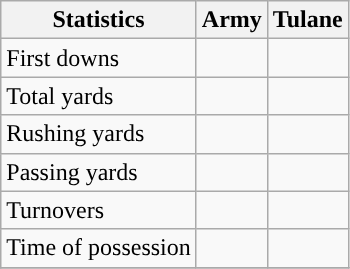<table class="wikitable" style="float: left;">
<tr>
<th>Statistics</th>
<th>Army</th>
<th>Tulane</th>
</tr>
<tr>
<td>First downs</td>
<td></td>
<td></td>
</tr>
<tr>
<td>Total yards</td>
<td></td>
<td></td>
</tr>
<tr>
<td>Rushing yards</td>
<td></td>
<td></td>
</tr>
<tr>
<td>Passing yards</td>
<td></td>
<td></td>
</tr>
<tr>
<td>Turnovers</td>
<td></td>
<td></td>
</tr>
<tr>
<td>Time of possession</td>
<td></td>
<td></td>
</tr>
<tr>
</tr>
</table>
